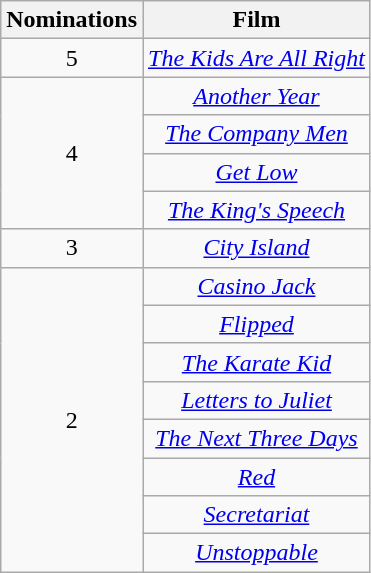<table class="wikitable plainrowheaders" style="text-align:center;">
<tr>
<th scope="col" style="width:55px;">Nominations</th>
<th scope="col" style="text-align:center;">Film</th>
</tr>
<tr>
<td rowspan="1" scope="row" style="text-align:center">5</td>
<td><em><a href='#'>The Kids Are All Right</a></em></td>
</tr>
<tr>
<td scope=row rowspan=4 style="text-align:center;">4</td>
<td><em><a href='#'>Another Year</a></em></td>
</tr>
<tr>
<td><em><a href='#'>The Company Men</a></em></td>
</tr>
<tr>
<td><em><a href='#'>Get Low</a></em></td>
</tr>
<tr>
<td><em><a href='#'>The King's Speech</a></em></td>
</tr>
<tr>
<td scope=row rowspan=1 style="text-align:center;">3</td>
<td><em><a href='#'>City Island</a></em></td>
</tr>
<tr>
<td scope=row rowspan=8 style="text-align:center;">2</td>
<td><em><a href='#'>Casino Jack</a></em></td>
</tr>
<tr>
<td><em><a href='#'>Flipped</a></em></td>
</tr>
<tr>
<td><em><a href='#'>The Karate Kid</a></em></td>
</tr>
<tr>
<td><em><a href='#'>Letters to Juliet</a></em></td>
</tr>
<tr>
<td><em><a href='#'>The Next Three Days</a></em></td>
</tr>
<tr>
<td><em><a href='#'>Red</a></em></td>
</tr>
<tr>
<td><em><a href='#'>Secretariat</a></em></td>
</tr>
<tr>
<td><em><a href='#'>Unstoppable</a></em></td>
</tr>
</table>
